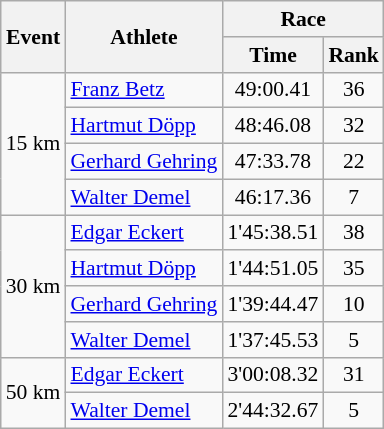<table class="wikitable" border="1" style="font-size:90%">
<tr>
<th rowspan=2>Event</th>
<th rowspan=2>Athlete</th>
<th colspan=2>Race</th>
</tr>
<tr>
<th>Time</th>
<th>Rank</th>
</tr>
<tr>
<td rowspan=4>15 km</td>
<td><a href='#'>Franz Betz</a></td>
<td align=center>49:00.41</td>
<td align=center>36</td>
</tr>
<tr>
<td><a href='#'>Hartmut Döpp</a></td>
<td align=center>48:46.08</td>
<td align=center>32</td>
</tr>
<tr>
<td><a href='#'>Gerhard Gehring</a></td>
<td align=center>47:33.78</td>
<td align=center>22</td>
</tr>
<tr>
<td><a href='#'>Walter Demel</a></td>
<td align=center>46:17.36</td>
<td align=center>7</td>
</tr>
<tr>
<td rowspan=4>30 km</td>
<td><a href='#'>Edgar Eckert</a></td>
<td align=center>1'45:38.51</td>
<td align=center>38</td>
</tr>
<tr>
<td><a href='#'>Hartmut Döpp</a></td>
<td align=center>1'44:51.05</td>
<td align=center>35</td>
</tr>
<tr>
<td><a href='#'>Gerhard Gehring</a></td>
<td align=center>1'39:44.47</td>
<td align=center>10</td>
</tr>
<tr>
<td><a href='#'>Walter Demel</a></td>
<td align=center>1'37:45.53</td>
<td align=center>5</td>
</tr>
<tr>
<td rowspan=2>50 km</td>
<td><a href='#'>Edgar Eckert</a></td>
<td align=center>3'00:08.32</td>
<td align=center>31</td>
</tr>
<tr>
<td><a href='#'>Walter Demel</a></td>
<td align=center>2'44:32.67</td>
<td align=center>5</td>
</tr>
</table>
